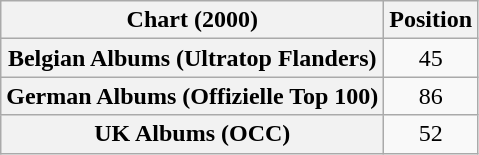<table class="wikitable sortable plainrowheaders" style="text-align:center">
<tr>
<th>Chart (2000)</th>
<th>Position</th>
</tr>
<tr>
<th scope="row">Belgian Albums (Ultratop Flanders)</th>
<td>45</td>
</tr>
<tr>
<th scope="row">German Albums (Offizielle Top 100)</th>
<td>86</td>
</tr>
<tr>
<th scope="row">UK Albums (OCC)</th>
<td>52</td>
</tr>
</table>
